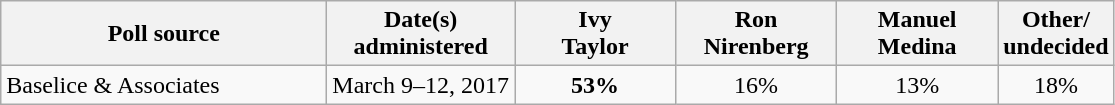<table class="wikitable" style="text-align:center">
<tr>
<th style="width:210px;">Poll source</th>
<th>Date(s)<br>administered</th>
<th style="width:100px;">Ivy <br> Taylor</th>
<th style="width:100px;">Ron <br> Nirenberg</th>
<th style="width:100px;">Manuel <br> Medina</th>
<th>Other/<br>undecided</th>
</tr>
<tr>
<td align=left>Baselice & Associates</td>
<td align=center>March 9–12, 2017</td>
<td><strong>53%</strong></td>
<td align=center>16%</td>
<td align=center>13%</td>
<td align=center>18%</td>
</tr>
</table>
